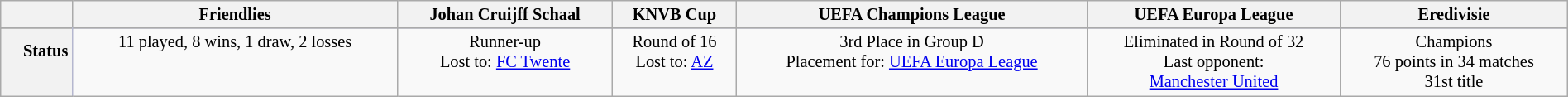<table class="wikitable" style="width:100%; font-size:85%;">
<tr>
<th></th>
<th style="border-bottom:1px solid #B5B7CF;">Friendlies</th>
<th style="border-bottom:1px solid #B5B7CF;">Johan Cruijff Schaal</th>
<th style="border-bottom:1px solid #B5B7CF;">KNVB Cup</th>
<th style="border-bottom:1px solid #B5B7CF;">UEFA Champions League</th>
<th style="border-bottom:1px solid #B5B7CF;">UEFA Europa League</th>
<th style="border-bottom:1px solid #B5B7CF;">Eredivisie</th>
</tr>
<tr>
</tr>
<tr style="font-size:100%;" valign="top">
<th style="border-right:1px solid #B5B7CF;text-align:right;padding-top:10px;">Status</th>
<td align=center>11 played, 8 wins, 1 draw, 2 losses</td>
<td align=center>Runner-up<br>Lost to: <a href='#'>FC Twente</a></td>
<td align=center>Round of 16<br>Lost to: <a href='#'>AZ</a></td>
<td align=center>3rd Place in Group D<br>Placement for: <a href='#'>UEFA Europa League</a></td>
<td align=center>Eliminated in Round of 32<br>Last opponent:<br><a href='#'>Manchester United</a></td>
<td align=center>Champions<br>76 points in 34 matches<br>31st title</td>
</tr>
</table>
